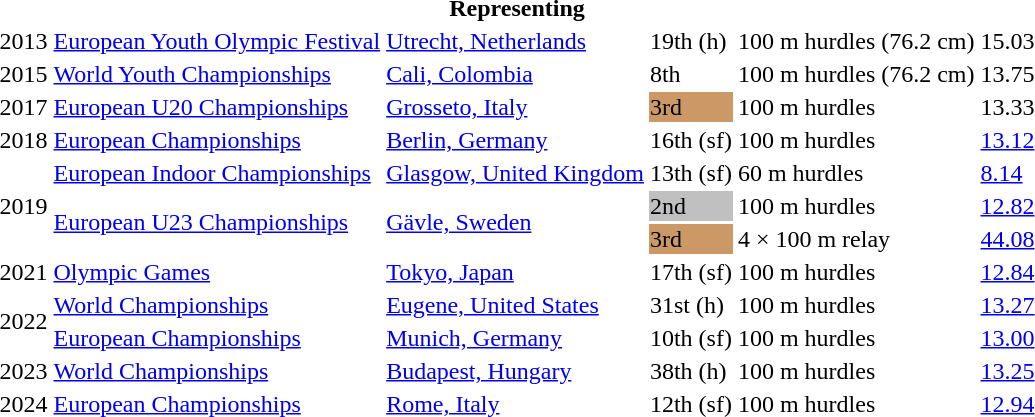<table>
<tr>
<th colspan="6">Representing </th>
</tr>
<tr>
<td>2013</td>
<td><a href='#'>European Youth Olympic Festival</a></td>
<td><a href='#'>Utrecht, Netherlands</a></td>
<td>19th (h)</td>
<td>100 m hurdles (76.2 cm)</td>
<td>15.03</td>
</tr>
<tr>
<td>2015</td>
<td><a href='#'>World Youth Championships</a></td>
<td><a href='#'>Cali, Colombia</a></td>
<td>8th</td>
<td>100 m hurdles (76.2 cm)</td>
<td>13.75</td>
</tr>
<tr>
<td>2017</td>
<td><a href='#'>European U20 Championships</a></td>
<td><a href='#'>Grosseto, Italy</a></td>
<td bgcolor=cc9966>3rd</td>
<td>100 m hurdles</td>
<td>13.33</td>
</tr>
<tr>
<td>2018</td>
<td><a href='#'>European Championships</a></td>
<td><a href='#'>Berlin, Germany</a></td>
<td>16th (sf)</td>
<td>100 m hurdles</td>
<td><a href='#'>13.12</a></td>
</tr>
<tr>
<td rowspan=3>2019</td>
<td><a href='#'>European Indoor Championships</a></td>
<td><a href='#'>Glasgow, United Kingdom</a></td>
<td>13th (sf)</td>
<td>60 m hurdles</td>
<td><a href='#'>8.14</a></td>
</tr>
<tr>
<td rowspan=2><a href='#'>European U23 Championships</a></td>
<td rowspan=2><a href='#'>Gävle, Sweden</a></td>
<td bgcolor=silver>2nd</td>
<td>100 m hurdles</td>
<td><a href='#'>12.82</a></td>
</tr>
<tr>
<td bgcolor=cc9966>3rd</td>
<td>4 × 100 m relay</td>
<td><a href='#'>44.08</a></td>
</tr>
<tr>
<td>2021</td>
<td><a href='#'>Olympic Games</a></td>
<td><a href='#'>Tokyo, Japan</a></td>
<td>17th (sf)</td>
<td>100 m hurdles</td>
<td><a href='#'>12.84</a></td>
</tr>
<tr>
<td rowspan=2>2022</td>
<td><a href='#'>World Championships</a></td>
<td><a href='#'>Eugene, United States</a></td>
<td>31st (h)</td>
<td>100 m hurdles</td>
<td><a href='#'>13.27</a></td>
</tr>
<tr>
<td><a href='#'>European Championships</a></td>
<td><a href='#'>Munich, Germany</a></td>
<td>10th (sf)</td>
<td>100 m hurdles</td>
<td><a href='#'>13.00</a></td>
</tr>
<tr>
<td>2023</td>
<td><a href='#'>World Championships</a></td>
<td><a href='#'>Budapest, Hungary</a></td>
<td>38th (h)</td>
<td>100 m hurdles</td>
<td><a href='#'>13.25</a></td>
</tr>
<tr>
<td>2024</td>
<td><a href='#'>European Championships</a></td>
<td><a href='#'>Rome, Italy</a></td>
<td>12th (sf)</td>
<td>100 m hurdles</td>
<td><a href='#'>12.94</a></td>
</tr>
</table>
